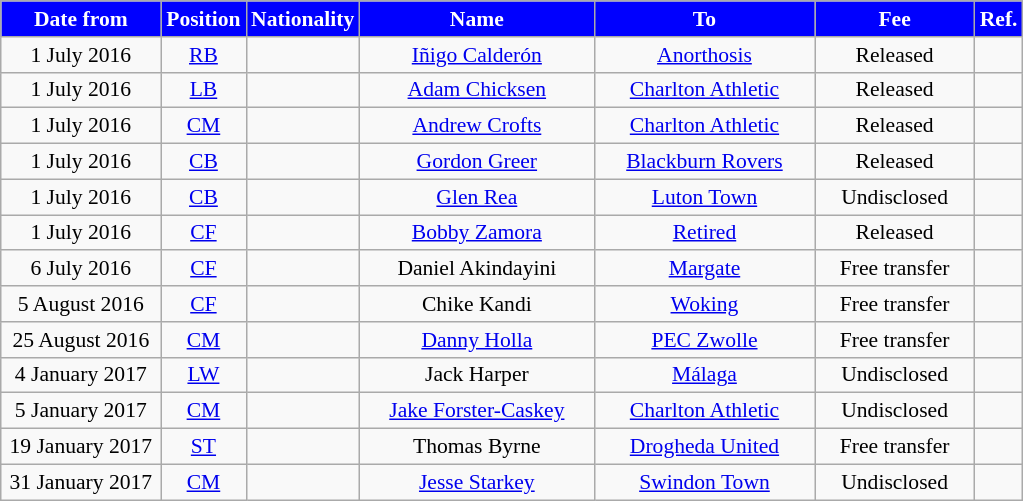<table class="wikitable"  style="text-align:center; font-size:90%; ">
<tr>
<th style="background:#0000FF; color:#FFFFFF; width:100px;">Date from</th>
<th style="background:#0000FF; color:#FFFFFF; width:50px;">Position</th>
<th style="background:#0000FF; color:#FFFFFF; width:50px;">Nationality</th>
<th style="background:#0000FF; color:#FFFFFF; width:150px;">Name</th>
<th style="background:#0000FF; color:#FFFFFF; width:140px;">To</th>
<th style="background:#0000FF; color:#FFFFFF; width:100px;">Fee</th>
<th style="background:#0000FF; color:#FFFFFF; width:25px;">Ref.</th>
</tr>
<tr>
<td>1 July 2016</td>
<td><a href='#'>RB</a></td>
<td></td>
<td><a href='#'>Iñigo Calderón</a></td>
<td><a href='#'>Anorthosis</a></td>
<td>Released</td>
<td></td>
</tr>
<tr>
<td>1 July 2016</td>
<td><a href='#'>LB</a></td>
<td></td>
<td><a href='#'>Adam Chicksen</a></td>
<td><a href='#'>Charlton Athletic</a> </td>
<td>Released</td>
<td></td>
</tr>
<tr>
<td>1 July 2016</td>
<td><a href='#'>CM</a></td>
<td></td>
<td><a href='#'>Andrew Crofts</a></td>
<td><a href='#'>Charlton Athletic</a> </td>
<td>Released</td>
<td></td>
</tr>
<tr>
<td>1 July 2016</td>
<td><a href='#'>CB</a></td>
<td></td>
<td><a href='#'>Gordon Greer</a></td>
<td><a href='#'>Blackburn Rovers</a> </td>
<td>Released</td>
<td></td>
</tr>
<tr>
<td>1 July 2016</td>
<td><a href='#'>CB</a></td>
<td></td>
<td><a href='#'>Glen Rea</a></td>
<td><a href='#'>Luton Town</a></td>
<td>Undisclosed</td>
<td></td>
</tr>
<tr>
<td>1 July 2016</td>
<td><a href='#'>CF</a></td>
<td></td>
<td><a href='#'>Bobby Zamora</a></td>
<td><a href='#'>Retired</a> </td>
<td>Released</td>
<td></td>
</tr>
<tr>
<td>6 July 2016</td>
<td><a href='#'>CF</a></td>
<td></td>
<td>Daniel Akindayini</td>
<td><a href='#'>Margate</a></td>
<td>Free transfer</td>
<td></td>
</tr>
<tr>
<td>5 August 2016</td>
<td><a href='#'>CF</a></td>
<td></td>
<td>Chike Kandi</td>
<td><a href='#'>Woking</a></td>
<td>Free transfer</td>
<td></td>
</tr>
<tr>
<td>25 August 2016</td>
<td><a href='#'>CM</a></td>
<td></td>
<td><a href='#'>Danny Holla</a></td>
<td><a href='#'>PEC Zwolle</a></td>
<td>Free transfer</td>
<td></td>
</tr>
<tr>
<td>4 January 2017</td>
<td><a href='#'>LW</a></td>
<td></td>
<td>Jack Harper</td>
<td><a href='#'>Málaga</a></td>
<td>Undisclosed</td>
<td></td>
</tr>
<tr>
<td>5 January 2017</td>
<td><a href='#'>CM</a></td>
<td></td>
<td><a href='#'>Jake Forster-Caskey</a></td>
<td><a href='#'>Charlton Athletic</a></td>
<td>Undisclosed</td>
<td></td>
</tr>
<tr>
<td>19 January 2017</td>
<td><a href='#'>ST</a></td>
<td></td>
<td>Thomas Byrne</td>
<td><a href='#'>Drogheda United</a></td>
<td>Free transfer</td>
<td></td>
</tr>
<tr>
<td>31 January 2017</td>
<td><a href='#'>CM</a></td>
<td></td>
<td><a href='#'>Jesse Starkey</a></td>
<td><a href='#'>Swindon Town</a></td>
<td>Undisclosed</td>
<td></td>
</tr>
</table>
